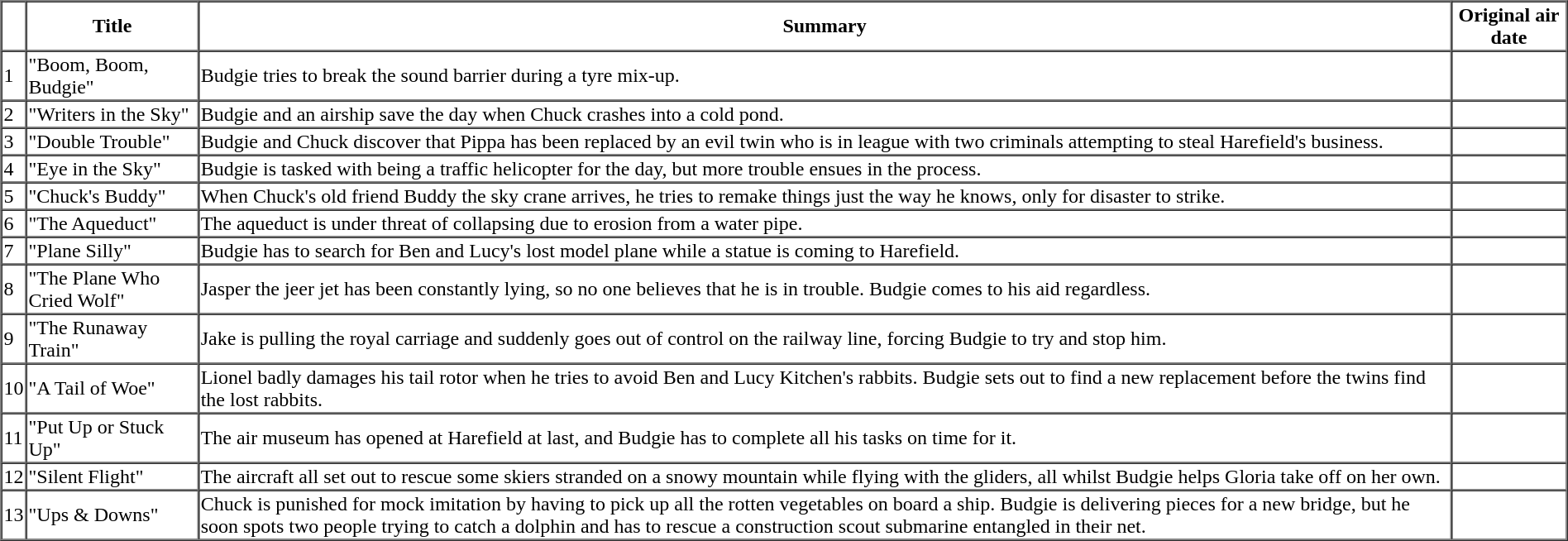<table cellspacing="0" border="1" style="background:white;">
<tr>
<th></th>
<th>Title</th>
<th>Summary</th>
<th>Original air date</th>
</tr>
<tr>
<td>1</td>
<td>"Boom, Boom, Budgie"</td>
<td>Budgie tries to break the sound barrier during a tyre mix-up.</td>
<td></td>
</tr>
<tr>
<td>2</td>
<td>"Writers in the Sky"</td>
<td>Budgie and an airship save the day when Chuck crashes into a cold pond.</td>
<td></td>
</tr>
<tr>
<td>3</td>
<td>"Double Trouble"</td>
<td>Budgie and Chuck discover that Pippa has been replaced by an evil twin who is in league with two criminals attempting to steal Harefield's business.</td>
<td></td>
</tr>
<tr>
<td>4</td>
<td>"Eye in the Sky"</td>
<td>Budgie is tasked with being a traffic helicopter for the day, but more trouble ensues in the process.</td>
<td></td>
</tr>
<tr>
<td>5</td>
<td>"Chuck's Buddy"</td>
<td>When Chuck's old friend Buddy the sky crane arrives, he tries to remake things just the way he knows, only for disaster to strike.</td>
<td></td>
</tr>
<tr>
<td>6</td>
<td>"The Aqueduct"</td>
<td>The aqueduct is under threat of collapsing due to erosion from a water pipe.</td>
<td></td>
</tr>
<tr>
<td>7</td>
<td>"Plane Silly"</td>
<td>Budgie has to search for Ben and Lucy's lost model plane while a statue is coming to Harefield.</td>
<td></td>
</tr>
<tr>
<td>8</td>
<td>"The Plane Who Cried Wolf"</td>
<td>Jasper the jeer jet has been constantly lying, so no one believes that he is in trouble. Budgie comes to his aid regardless.</td>
<td></td>
</tr>
<tr>
<td>9</td>
<td>"The Runaway Train"</td>
<td>Jake is pulling the royal carriage and suddenly goes out of control on the railway line, forcing Budgie to try and stop him.</td>
<td></td>
</tr>
<tr>
<td>10</td>
<td>"A Tail of Woe"</td>
<td>Lionel badly damages his tail rotor when he tries to avoid Ben and Lucy Kitchen's rabbits. Budgie sets out to find a new replacement before the twins find the lost rabbits.</td>
<td></td>
</tr>
<tr>
<td>11</td>
<td>"Put Up or Stuck Up"</td>
<td>The air museum has opened at Harefield at last, and Budgie has to complete all his tasks on time for it.</td>
<td></td>
</tr>
<tr>
<td>12</td>
<td>"Silent Flight"</td>
<td>The aircraft all set out to rescue some skiers stranded on a snowy mountain while flying with the gliders, all whilst Budgie helps Gloria take off on her own.</td>
<td></td>
</tr>
<tr>
<td>13</td>
<td>"Ups & Downs"</td>
<td>Chuck is punished for mock imitation by having to pick up all the rotten vegetables on board a ship. Budgie is delivering pieces for a new bridge, but he soon spots two people trying to catch a dolphin and has to rescue a construction scout submarine entangled in their net.</td>
<td></td>
</tr>
</table>
